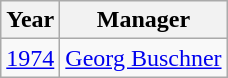<table class="wikitable">
<tr>
<th>Year</th>
<th>Manager</th>
</tr>
<tr>
<td align=center><a href='#'>1974</a></td>
<td> <a href='#'>Georg Buschner</a></td>
</tr>
</table>
